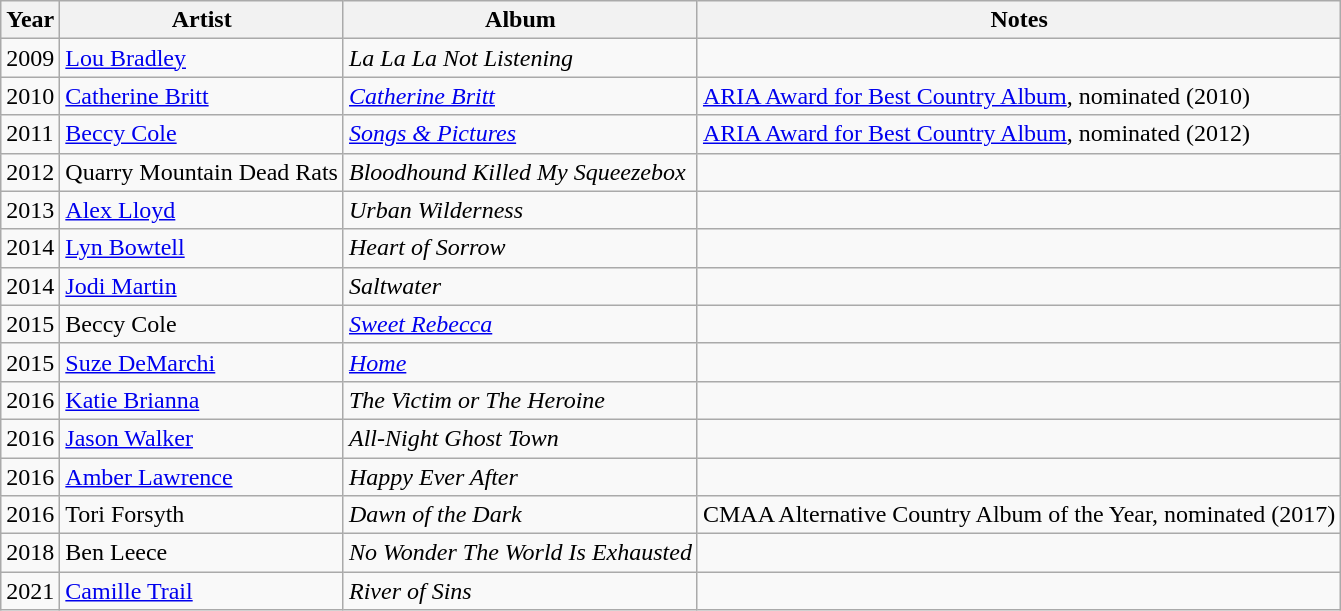<table class="wikitable">
<tr>
<th style="width:1em;">Year</th>
<th>Artist</th>
<th>Album</th>
<th>Notes</th>
</tr>
<tr>
<td>2009</td>
<td><a href='#'>Lou Bradley</a></td>
<td><em>La La La Not Listening</em></td>
<td></td>
</tr>
<tr>
<td>2010</td>
<td><a href='#'>Catherine Britt</a></td>
<td><em><a href='#'>Catherine Britt</a></em></td>
<td><a href='#'>ARIA Award for Best Country Album</a>, nominated (2010)</td>
</tr>
<tr>
<td>2011</td>
<td><a href='#'>Beccy Cole</a></td>
<td><em><a href='#'>Songs & Pictures</a></em></td>
<td><a href='#'>ARIA Award for Best Country Album</a>, nominated (2012)</td>
</tr>
<tr>
<td>2012</td>
<td>Quarry Mountain Dead Rats</td>
<td><em>Bloodhound Killed My Squeezebox</em></td>
<td></td>
</tr>
<tr>
<td>2013</td>
<td><a href='#'>Alex Lloyd</a></td>
<td><em>Urban Wilderness</em></td>
<td></td>
</tr>
<tr>
<td>2014</td>
<td><a href='#'>Lyn Bowtell</a></td>
<td><em>Heart of Sorrow</em></td>
<td></td>
</tr>
<tr>
<td>2014</td>
<td><a href='#'>Jodi Martin</a></td>
<td><em>Saltwater</em></td>
<td></td>
</tr>
<tr>
<td>2015</td>
<td>Beccy Cole</td>
<td><em><a href='#'>Sweet Rebecca</a></em></td>
<td></td>
</tr>
<tr>
<td>2015</td>
<td><a href='#'>Suze DeMarchi</a></td>
<td><em><a href='#'>Home</a></em></td>
<td></td>
</tr>
<tr>
<td>2016</td>
<td><a href='#'>Katie Brianna</a></td>
<td><em>The Victim or The Heroine</em></td>
<td></td>
</tr>
<tr>
<td>2016</td>
<td><a href='#'>Jason Walker</a></td>
<td><em>All-Night Ghost Town</em></td>
<td></td>
</tr>
<tr>
<td>2016</td>
<td><a href='#'>Amber Lawrence</a></td>
<td><em>Happy Ever After</em></td>
<td></td>
</tr>
<tr>
<td>2016</td>
<td>Tori Forsyth</td>
<td><em>Dawn of the Dark</em></td>
<td>CMAA Alternative Country Album of the Year, nominated (2017)</td>
</tr>
<tr>
<td>2018</td>
<td>Ben Leece</td>
<td><em>No Wonder The World Is Exhausted</em></td>
<td></td>
</tr>
<tr>
<td>2021</td>
<td><a href='#'>Camille Trail</a></td>
<td><em>River of Sins</em></td>
<td></td>
</tr>
</table>
